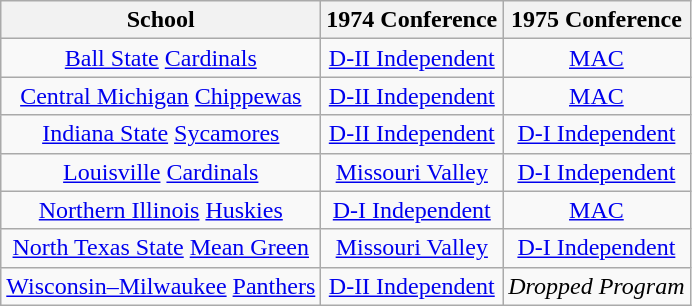<table class="wikitable sortable">
<tr>
<th>School</th>
<th>1974 Conference</th>
<th>1975 Conference</th>
</tr>
<tr style="text-align:center;">
<td><a href='#'>Ball State</a> <a href='#'>Cardinals</a></td>
<td><a href='#'>D-II Independent</a></td>
<td><a href='#'>MAC</a></td>
</tr>
<tr style="text-align:center;">
<td><a href='#'>Central Michigan</a> <a href='#'>Chippewas</a></td>
<td><a href='#'>D-II Independent</a></td>
<td><a href='#'>MAC</a></td>
</tr>
<tr style="text-align:center;">
<td><a href='#'>Indiana State</a> <a href='#'>Sycamores</a></td>
<td><a href='#'>D-II Independent</a></td>
<td><a href='#'>D-I Independent</a></td>
</tr>
<tr style="text-align:center;">
<td><a href='#'>Louisville</a> <a href='#'>Cardinals</a></td>
<td><a href='#'>Missouri Valley</a></td>
<td><a href='#'>D-I Independent</a></td>
</tr>
<tr style="text-align:center;">
<td><a href='#'>Northern Illinois</a> <a href='#'>Huskies</a></td>
<td><a href='#'>D-I Independent</a></td>
<td><a href='#'>MAC</a></td>
</tr>
<tr style="text-align:center;">
<td><a href='#'>North Texas State</a> <a href='#'>Mean Green</a></td>
<td><a href='#'>Missouri Valley</a></td>
<td><a href='#'>D-I Independent</a></td>
</tr>
<tr style="text-align:center;">
<td><a href='#'>Wisconsin–Milwaukee</a> <a href='#'>Panthers</a></td>
<td><a href='#'>D-II Independent</a></td>
<td><em>Dropped Program</em></td>
</tr>
</table>
